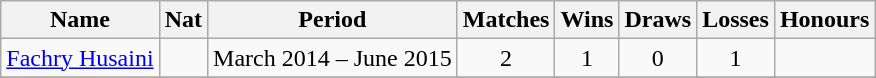<table class="wikitable">
<tr>
<th>Name</th>
<th>Nat</th>
<th>Period</th>
<th>Matches</th>
<th>Wins</th>
<th>Draws</th>
<th>Losses</th>
<th>Honours</th>
</tr>
<tr>
<td><a href='#'>Fachry Husaini</a></td>
<td align="center"></td>
<td align="center">March 2014 – June 2015</td>
<td align="center">2</td>
<td align="center">1</td>
<td align="center">0</td>
<td align="center">1</td>
<td></td>
</tr>
<tr>
</tr>
</table>
